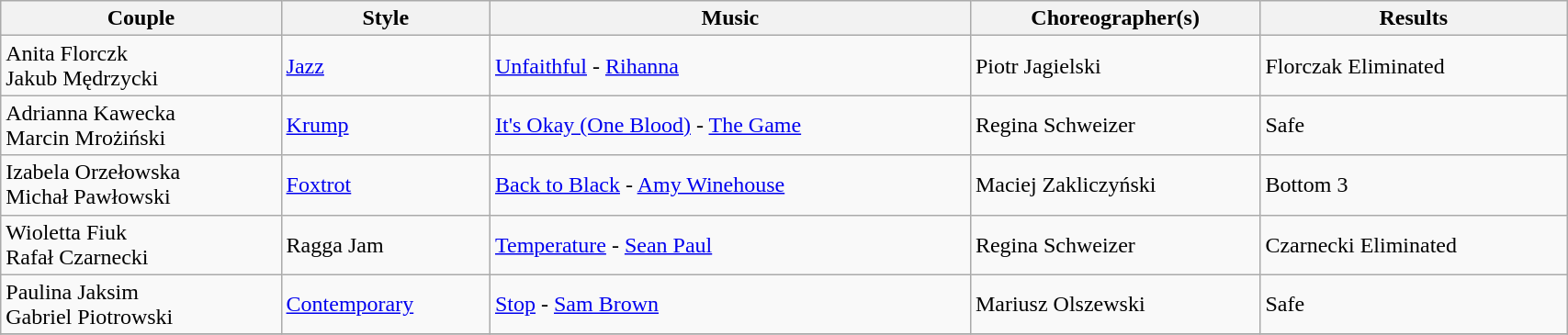<table class="wikitable" width="90%">
<tr>
<th>Couple</th>
<th>Style</th>
<th>Music</th>
<th>Choreographer(s)</th>
<th>Results</th>
</tr>
<tr>
<td>Anita Florczk<br>Jakub Mędrzycki</td>
<td><a href='#'>Jazz</a></td>
<td><a href='#'>Unfaithful</a> - <a href='#'>Rihanna</a></td>
<td>Piotr Jagielski</td>
<td>Florczak Eliminated</td>
</tr>
<tr>
<td>Adrianna Kawecka<br>Marcin Mrożiński</td>
<td><a href='#'>Krump</a></td>
<td><a href='#'>It's Okay (One Blood)</a> - <a href='#'>The Game</a></td>
<td>Regina Schweizer</td>
<td>Safe</td>
</tr>
<tr>
<td>Izabela Orzełowska<br>Michał Pawłowski</td>
<td><a href='#'>Foxtrot</a></td>
<td><a href='#'>Back to Black</a> - <a href='#'>Amy Winehouse</a></td>
<td>Maciej Zakliczyński</td>
<td>Bottom 3</td>
</tr>
<tr>
<td>Wioletta Fiuk<br>Rafał Czarnecki</td>
<td>Ragga Jam</td>
<td><a href='#'>Temperature</a> - <a href='#'>Sean Paul</a></td>
<td>Regina Schweizer</td>
<td>Czarnecki Eliminated</td>
</tr>
<tr>
<td>Paulina Jaksim<br>Gabriel Piotrowski</td>
<td><a href='#'>Contemporary</a></td>
<td><a href='#'>Stop</a> - <a href='#'>Sam Brown</a></td>
<td>Mariusz Olszewski</td>
<td>Safe</td>
</tr>
<tr>
</tr>
</table>
